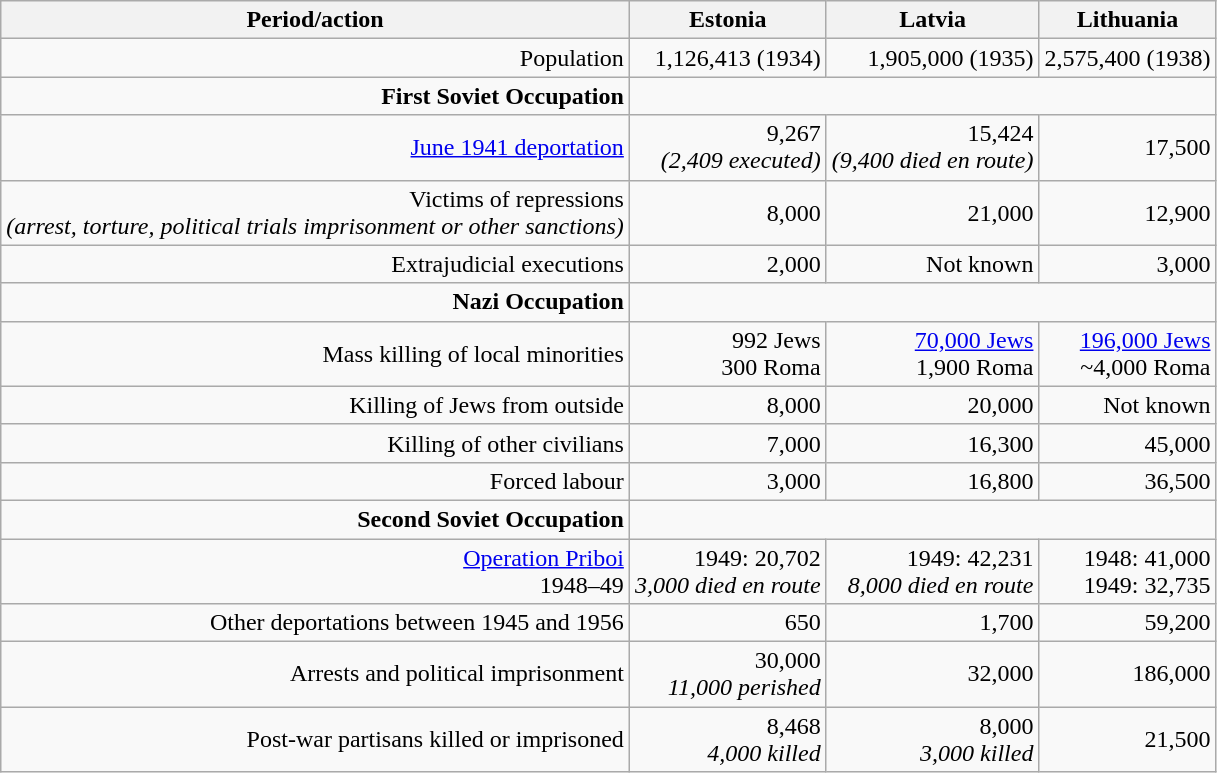<table class="sortable wikitable"  style="text-align: right">
<tr>
<th>Period/action</th>
<th>Estonia</th>
<th>Latvia</th>
<th>Lithuania</th>
</tr>
<tr>
<td>Population</td>
<td>1,126,413 (1934)</td>
<td>1,905,000 (1935)</td>
<td>2,575,400 (1938)</td>
</tr>
<tr>
<td><strong>First Soviet Occupation</strong></td>
</tr>
<tr>
<td><a href='#'>June 1941 deportation</a></td>
<td>9,267<br><em>(2,409 executed)</em></td>
<td>15,424<br><em>(9,400 died en route)</em></td>
<td>17,500</td>
</tr>
<tr>
<td>Victims of repressions<br><em>(arrest, torture, political trials imprisonment or other sanctions)</em></td>
<td>8,000</td>
<td>21,000</td>
<td>12,900</td>
</tr>
<tr>
<td>Extrajudicial executions</td>
<td>2,000</td>
<td>Not known</td>
<td>3,000</td>
</tr>
<tr>
<td><strong>Nazi Occupation</strong></td>
</tr>
<tr>
<td>Mass killing of local minorities</td>
<td>992 Jews<br>300 Roma</td>
<td><a href='#'>70,000 Jews</a><br>1,900 Roma</td>
<td><a href='#'>196,000 Jews</a><br>~4,000 Roma</td>
</tr>
<tr>
<td>Killing of Jews from outside</td>
<td>8,000</td>
<td>20,000</td>
<td>Not known</td>
</tr>
<tr>
<td>Killing of other civilians</td>
<td>7,000</td>
<td>16,300</td>
<td>45,000</td>
</tr>
<tr>
<td>Forced labour</td>
<td>3,000</td>
<td>16,800</td>
<td>36,500</td>
</tr>
<tr>
<td><strong>Second Soviet Occupation</strong></td>
</tr>
<tr>
<td><a href='#'>Operation Priboi</a><br>1948–49</td>
<td>1949: 20,702<br><em>3,000 died en route</em></td>
<td>1949: 42,231<br><em>8,000 died en route</em></td>
<td>1948: 41,000<br>1949: 32,735</td>
</tr>
<tr>
<td>Other deportations between 1945 and 1956</td>
<td>650</td>
<td>1,700</td>
<td>59,200</td>
</tr>
<tr>
<td>Arrests and political imprisonment</td>
<td>30,000<br><em>11,000 perished</em></td>
<td>32,000</td>
<td>186,000</td>
</tr>
<tr>
<td>Post-war partisans killed or imprisoned</td>
<td>8,468<br><em>4,000 killed</em></td>
<td>8,000<br><em>3,000 killed</em></td>
<td>21,500</td>
</tr>
</table>
